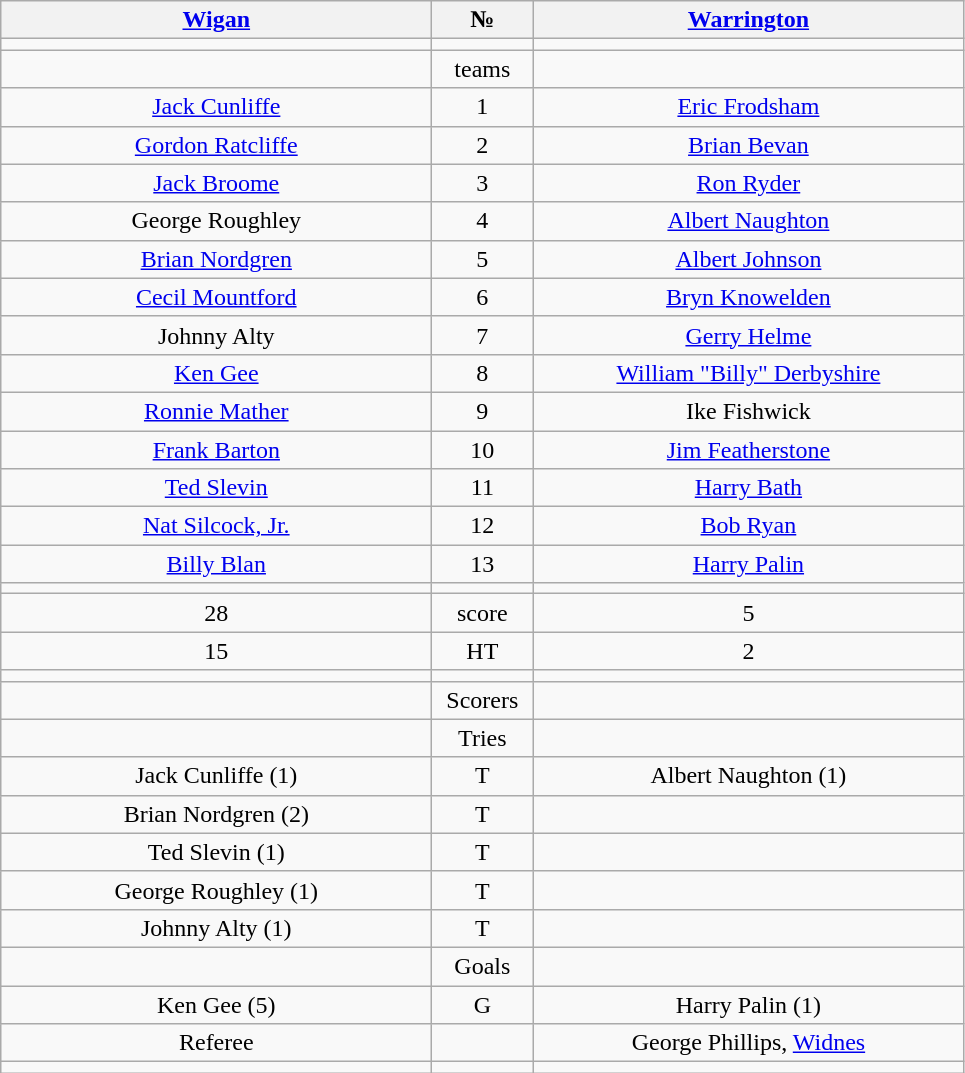<table class="wikitable" style="text-align:center;">
<tr>
<th width=280 abbr="Wigan"><a href='#'>Wigan</a></th>
<th width=60 abbr="Number">№</th>
<th width=280 abbr="Warrington"><a href='#'>Warrington</a></th>
</tr>
<tr>
<td></td>
<td></td>
<td></td>
</tr>
<tr>
<td></td>
<td>teams</td>
<td></td>
</tr>
<tr>
<td><a href='#'>Jack Cunliffe</a></td>
<td>1</td>
<td><a href='#'>Eric Frodsham</a></td>
</tr>
<tr>
<td><a href='#'>Gordon Ratcliffe</a></td>
<td>2</td>
<td><a href='#'>Brian Bevan</a></td>
</tr>
<tr>
<td><a href='#'>Jack Broome</a></td>
<td>3</td>
<td><a href='#'>Ron Ryder</a></td>
</tr>
<tr>
<td>George Roughley </td>
<td>4</td>
<td><a href='#'>Albert Naughton</a></td>
</tr>
<tr>
<td><a href='#'>Brian Nordgren</a></td>
<td>5</td>
<td><a href='#'>Albert Johnson</a></td>
</tr>
<tr>
<td><a href='#'>Cecil Mountford</a></td>
<td>6</td>
<td><a href='#'>Bryn Knowelden</a></td>
</tr>
<tr>
<td>Johnny Alty </td>
<td>7</td>
<td><a href='#'>Gerry Helme</a></td>
</tr>
<tr>
<td><a href='#'>Ken Gee</a></td>
<td>8</td>
<td><a href='#'>William "Billy" Derbyshire</a></td>
</tr>
<tr>
<td><a href='#'>Ronnie Mather</a></td>
<td>9</td>
<td>Ike Fishwick </td>
</tr>
<tr>
<td><a href='#'>Frank Barton</a></td>
<td>10</td>
<td><a href='#'>Jim Featherstone</a></td>
</tr>
<tr>
<td><a href='#'>Ted Slevin</a></td>
<td>11</td>
<td><a href='#'>Harry Bath</a></td>
</tr>
<tr>
<td><a href='#'>Nat Silcock, Jr.</a></td>
<td>12</td>
<td><a href='#'>Bob Ryan</a></td>
</tr>
<tr>
<td><a href='#'>Billy Blan</a></td>
<td>13</td>
<td><a href='#'>Harry Palin</a></td>
</tr>
<tr>
<td></td>
<td></td>
<td></td>
</tr>
<tr>
<td>28</td>
<td>score</td>
<td>5</td>
</tr>
<tr>
<td>15</td>
<td>HT</td>
<td>2</td>
</tr>
<tr>
<td></td>
<td></td>
<td></td>
</tr>
<tr>
<td></td>
<td>Scorers</td>
<td></td>
</tr>
<tr>
<td></td>
<td>Tries</td>
<td></td>
</tr>
<tr>
<td>Jack Cunliffe (1)</td>
<td>T</td>
<td>Albert Naughton (1)</td>
</tr>
<tr>
<td>Brian Nordgren (2)</td>
<td>T</td>
<td></td>
</tr>
<tr>
<td>Ted Slevin (1)</td>
<td>T</td>
<td></td>
</tr>
<tr>
<td>George Roughley (1)</td>
<td>T</td>
<td></td>
</tr>
<tr>
<td>Johnny Alty (1)</td>
<td>T</td>
<td></td>
</tr>
<tr>
<td></td>
<td>Goals</td>
<td></td>
</tr>
<tr>
<td>Ken Gee (5)</td>
<td>G</td>
<td>Harry Palin (1)</td>
</tr>
<tr>
<td>Referee</td>
<td></td>
<td>George Phillips, <a href='#'>Widnes</a></td>
</tr>
<tr>
<td></td>
<td></td>
<td></td>
</tr>
</table>
